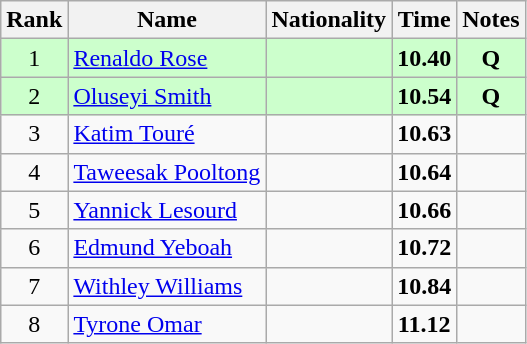<table class="wikitable sortable" style="text-align:center">
<tr>
<th>Rank</th>
<th>Name</th>
<th>Nationality</th>
<th>Time</th>
<th>Notes</th>
</tr>
<tr bgcolor=ccffcc>
<td>1</td>
<td align=left><a href='#'>Renaldo Rose</a></td>
<td align=left></td>
<td><strong>10.40</strong></td>
<td><strong>Q</strong></td>
</tr>
<tr bgcolor=ccffcc>
<td>2</td>
<td align=left><a href='#'>Oluseyi Smith</a></td>
<td align=left></td>
<td><strong>10.54</strong></td>
<td><strong>Q</strong></td>
</tr>
<tr>
<td>3</td>
<td align=left><a href='#'>Katim Touré</a></td>
<td align=left></td>
<td><strong>10.63</strong></td>
<td></td>
</tr>
<tr>
<td>4</td>
<td align=left><a href='#'>Taweesak Pooltong</a></td>
<td align=left></td>
<td><strong>10.64</strong></td>
<td></td>
</tr>
<tr>
<td>5</td>
<td align=left><a href='#'>Yannick Lesourd</a></td>
<td align=left></td>
<td><strong>10.66</strong></td>
<td></td>
</tr>
<tr>
<td>6</td>
<td align=left><a href='#'>Edmund Yeboah</a></td>
<td align=left></td>
<td><strong>10.72</strong></td>
<td></td>
</tr>
<tr>
<td>7</td>
<td align=left><a href='#'>Withley Williams</a></td>
<td align=left></td>
<td><strong>10.84</strong></td>
<td></td>
</tr>
<tr>
<td>8</td>
<td align=left><a href='#'>Tyrone Omar</a></td>
<td align=left></td>
<td><strong>11.12</strong></td>
<td></td>
</tr>
</table>
